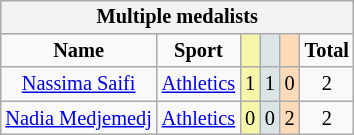<table class="wikitable" style="font-size:85%; float:right;">
<tr style="background:#efefef;">
<th colspan=7>Multiple medalists</th>
</tr>
<tr align=center>
<td><strong>Name</strong></td>
<td><strong>Sport</strong></td>
<td style="background:#f7f6a8;"></td>
<td style="background:#dce5e5;"></td>
<td style="background:#ffdab9;"></td>
<td><strong>Total</strong></td>
</tr>
<tr align=center>
<td><a href='#'>Nassima Saifi</a></td>
<td><a href='#'>Athletics</a></td>
<td style="background:#f7f6a8;">1</td>
<td style="background:#dce5e5;">1</td>
<td style="background:#ffdab9;">0</td>
<td>2</td>
</tr>
<tr align=center>
<td><a href='#'>Nadia Medjemedj</a></td>
<td><a href='#'>Athletics</a></td>
<td style="background:#f7f6a8;">0</td>
<td style="background:#dce5e5;">0</td>
<td style="background:#ffdab9;">2</td>
<td>2</td>
</tr>
</table>
